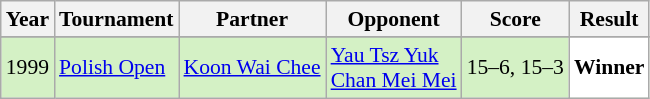<table class="sortable wikitable" style="font-size: 90%;">
<tr>
<th>Year</th>
<th>Tournament</th>
<th>Partner</th>
<th>Opponent</th>
<th>Score</th>
<th>Result</th>
</tr>
<tr>
</tr>
<tr style="background:#D4F1C5">
<td align="center">1999</td>
<td align="left"><a href='#'>Polish Open</a></td>
<td align="left"> <a href='#'>Koon Wai Chee</a></td>
<td align="left"> <a href='#'>Yau Tsz Yuk</a> <br>  <a href='#'>Chan Mei Mei</a></td>
<td align="left">15–6, 15–3</td>
<td style="text-align:left; background:white"> <strong>Winner</strong></td>
</tr>
</table>
